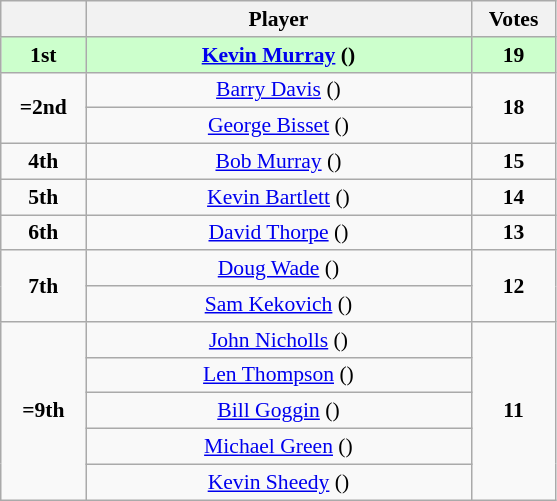<table class="wikitable" style="text-align: center; font-size: 90%;">
<tr>
<th width="50"></th>
<th width="250">Player</th>
<th width="50">Votes</th>
</tr>
<tr style="background: #CCFFCC; font-weight: bold;" |>
<td><strong>1st</strong></td>
<td><a href='#'>Kevin Murray</a> ()</td>
<td><strong>19</strong></td>
</tr>
<tr>
<td rowspan=2><strong>=2nd</strong></td>
<td><a href='#'>Barry Davis</a> ()</td>
<td rowspan=2><strong>18</strong></td>
</tr>
<tr>
<td><a href='#'>George Bisset</a> ()</td>
</tr>
<tr>
<td><strong>4th</strong></td>
<td><a href='#'>Bob Murray</a> ()</td>
<td><strong>15</strong></td>
</tr>
<tr>
<td><strong>5th</strong></td>
<td><a href='#'>Kevin Bartlett</a> ()</td>
<td><strong>14</strong></td>
</tr>
<tr>
<td><strong>6th</strong></td>
<td><a href='#'>David Thorpe</a> ()</td>
<td><strong>13</strong></td>
</tr>
<tr>
<td rowspan=2><strong>7th</strong></td>
<td><a href='#'>Doug Wade</a> ()</td>
<td rowspan=2><strong>12</strong></td>
</tr>
<tr>
<td><a href='#'>Sam Kekovich</a> ()</td>
</tr>
<tr>
<td rowspan=5><strong>=9th</strong></td>
<td><a href='#'>John Nicholls</a> ()</td>
<td rowspan=5><strong>11</strong></td>
</tr>
<tr>
<td><a href='#'>Len Thompson</a> ()</td>
</tr>
<tr>
<td><a href='#'>Bill Goggin</a> ()</td>
</tr>
<tr>
<td><a href='#'>Michael Green</a> ()</td>
</tr>
<tr>
<td><a href='#'>Kevin Sheedy</a> ()</td>
</tr>
</table>
